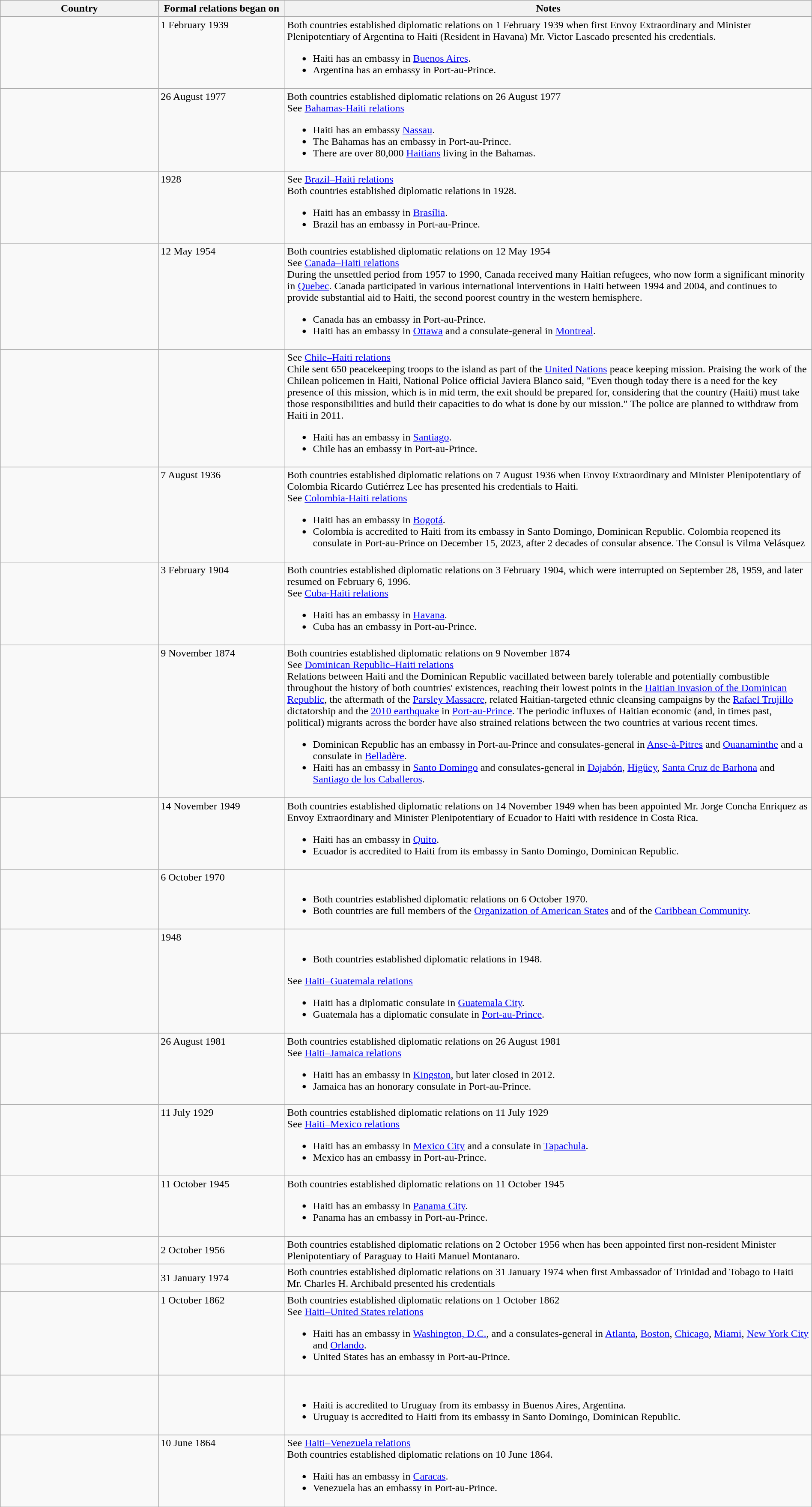<table class="wikitable sortable" style="width:100%; margin:auto;">
<tr>
<th style="width:15%;">Country</th>
<th style="width:12%;">Formal relations began on</th>
<th style="width:50%;">Notes</th>
</tr>
<tr valign="top">
<td></td>
<td>1 February 1939</td>
<td>Both countries established diplomatic relations on 1 February 1939 when first Envoy Extraordinary and Minister Plenipotentiary of Argentina to Haiti (Resident in Havana) Mr. Victor Lascado presented his credentials.<br><ul><li>Haiti has an embassy in <a href='#'>Buenos Aires</a>.</li><li>Argentina has an embassy in Port-au-Prince.</li></ul></td>
</tr>
<tr valign="top">
<td></td>
<td>26 August 1977</td>
<td>Both countries established diplomatic relations on 26 August 1977<br>See <a href='#'>Bahamas-Haiti relations</a><ul><li>Haiti has an embassy <a href='#'>Nassau</a>.</li><li>The Bahamas has an embassy in Port-au-Prince.</li><li>There are over 80,000 <a href='#'>Haitians</a> living in the Bahamas.</li></ul></td>
</tr>
<tr valign="top">
<td></td>
<td>1928</td>
<td>See <a href='#'>Brazil–Haiti relations</a><br>Both countries established diplomatic relations in 1928.<ul><li>Haiti has an embassy in <a href='#'>Brasília</a>.</li><li>Brazil has an embassy in Port-au-Prince.</li></ul></td>
</tr>
<tr valign="top">
<td></td>
<td>12 May 1954</td>
<td>Both countries established diplomatic relations on 12 May 1954<br>See <a href='#'>Canada–Haiti relations</a><br>During the unsettled period from 1957 to 1990, Canada received many Haitian refugees, who now form a significant minority in <a href='#'>Quebec</a>. Canada participated in various international interventions in Haiti between 1994 and 2004, and continues to provide substantial aid to Haiti, the second poorest country in the western hemisphere.<ul><li>Canada has an embassy in Port-au-Prince.</li><li>Haiti has an embassy in <a href='#'>Ottawa</a> and a consulate-general in <a href='#'>Montreal</a>.</li></ul></td>
</tr>
<tr valign="top">
<td></td>
<td></td>
<td>See <a href='#'>Chile–Haiti relations</a><br>Chile sent 650 peacekeeping troops to the island as part of the <a href='#'>United Nations</a> peace keeping mission. Praising the work of the Chilean policemen in Haiti, National Police official Javiera Blanco said, "Even though today there is a need for the key presence of this mission, which is in mid term, the exit should be prepared for, considering that the country (Haiti) must take those responsibilities and build their capacities to do what is done by our mission." The police are planned to withdraw from Haiti in 2011.<ul><li>Haiti has an embassy in <a href='#'>Santiago</a>.</li><li>Chile has an embassy in Port-au-Prince.</li></ul></td>
</tr>
<tr valign="top">
<td></td>
<td>7 August 1936</td>
<td>Both countries established diplomatic relations on 7 August 1936 when Envoy Extraordinary and Minister Plenipotentiary of Colombia Ricardo Gutiérrez Lee has presented his credentials to Haiti.<br>See <a href='#'>Colombia-Haiti relations</a><ul><li>Haiti has an embassy in <a href='#'>Bogotá</a>.</li><li>Colombia is accredited to Haiti from its embassy in Santo Domingo, Dominican Republic. Colombia reopened its consulate in Port-au-Prince on December 15, 2023, after 2 decades of consular absence. The Consul is Vilma Velásquez</li></ul></td>
</tr>
<tr valign="top">
<td></td>
<td>3 February 1904</td>
<td>Both countries established diplomatic relations on 3 February 1904, which were interrupted on September 28, 1959, and later resumed on February 6, 1996.<br>See <a href='#'>Cuba-Haiti relations</a><ul><li>Haiti has an embassy in <a href='#'>Havana</a>.</li><li>Cuba has an embassy in Port-au-Prince.</li></ul></td>
</tr>
<tr valign="top">
<td></td>
<td>9 November 1874</td>
<td>Both countries established diplomatic relations on 9 November 1874<br>See <a href='#'>Dominican Republic–Haiti relations</a><br>Relations between Haiti and the Dominican Republic vacillated between barely tolerable and potentially combustible throughout the history of both countries' existences, reaching their lowest points in the <a href='#'>Haitian invasion of the Dominican Republic</a>, the aftermath of the <a href='#'>Parsley Massacre</a>, related Haitian-targeted ethnic cleansing campaigns by the <a href='#'>Rafael Trujillo</a> dictatorship and the <a href='#'>2010 earthquake</a> in <a href='#'>Port-au-Prince</a>. The periodic influxes of Haitian economic (and, in times past, political) migrants across the border have also strained relations between the two countries at various recent times.<ul><li>Dominican Republic has an embassy in Port-au-Prince and consulates-general in <a href='#'>Anse-à-Pitres</a> and <a href='#'>Ouanaminthe</a> and a consulate in <a href='#'>Belladère</a>.</li><li>Haiti has an embassy in <a href='#'>Santo Domingo</a> and consulates-general in <a href='#'>Dajabón</a>, <a href='#'>Higüey</a>, <a href='#'>Santa Cruz de Barhona</a> and <a href='#'>Santiago de los Caballeros</a>.</li></ul></td>
</tr>
<tr valign="top">
<td></td>
<td>14 November 1949</td>
<td>Both countries established diplomatic relations on 14 November 1949 when has been appointed Mr. Jorge Concha Enriquez as Envoy Extraordinary and Minister Plenipotentiary of Ecuador to Haiti with residence in Costa Rica.<br><ul><li>Haiti has an embassy in <a href='#'>Quito</a>.</li><li>Ecuador is accredited to Haiti from its embassy in Santo Domingo, Dominican Republic.</li></ul></td>
</tr>
<tr valign="top">
<td></td>
<td>6 October 1970</td>
<td><br><ul><li>Both countries established diplomatic relations on 6 October 1970.</li><li>Both countries are full members of the <a href='#'>Organization of American States</a> and of the <a href='#'>Caribbean Community</a>.</li></ul></td>
</tr>
<tr valign="top">
<td></td>
<td>1948</td>
<td><br><ul><li>Both countries established diplomatic relations in 1948. </li></ul>See <a href='#'>Haiti–Guatemala relations</a><ul><li>Haiti has a diplomatic consulate in <a href='#'>Guatemala City</a>. </li><li>Guatemala has a diplomatic consulate in <a href='#'>Port-au-Prince</a>. </li></ul></td>
</tr>
<tr valign="top">
<td></td>
<td>26 August 1981</td>
<td>Both countries established diplomatic relations on 26 August 1981<br>See <a href='#'>Haiti–Jamaica relations</a><ul><li>Haiti has an embassy in <a href='#'>Kingston</a>, but later closed in 2012.</li><li>Jamaica has an honorary consulate in Port-au-Prince.</li></ul></td>
</tr>
<tr valign="top">
<td></td>
<td>11 July 1929</td>
<td>Both countries established diplomatic relations on 11 July 1929<br>See <a href='#'>Haiti–Mexico relations</a><ul><li>Haiti has an embassy in <a href='#'>Mexico City</a> and a consulate in <a href='#'>Tapachula</a>.</li><li>Mexico has an embassy in Port-au-Prince.</li></ul></td>
</tr>
<tr valign="top">
<td></td>
<td>11 October 1945</td>
<td>Both countries established diplomatic relations on 11 October 1945<br><ul><li>Haiti has an embassy in <a href='#'>Panama City</a>.</li><li>Panama has an embassy in Port-au-Prince.</li></ul></td>
</tr>
<tr>
<td></td>
<td>2 October 1956</td>
<td>Both countries established diplomatic relations on 2 October 1956 when has been appointed first non-resident Minister Plenipotentiary of Paraguay to Haiti Manuel Montanaro.</td>
</tr>
<tr>
<td></td>
<td>31 January 1974</td>
<td>Both countries established diplomatic relations on 31 January 1974 when first Ambassador of Trinidad and Tobago to Haiti Mr. Charles H. Archibald presented his credentials</td>
</tr>
<tr valign="top">
<td></td>
<td>1 October 1862</td>
<td>Both countries established diplomatic relations on 1 October 1862<br>See <a href='#'>Haiti–United States relations</a><ul><li>Haiti has an embassy in <a href='#'>Washington, D.C.</a>, and a consulates-general in <a href='#'>Atlanta</a>, <a href='#'>Boston</a>, <a href='#'>Chicago</a>, <a href='#'>Miami</a>, <a href='#'>New York City</a> and <a href='#'>Orlando</a>.</li><li>United States has an embassy in Port-au-Prince.</li></ul></td>
</tr>
<tr valign="top">
<td></td>
<td></td>
<td><br><ul><li>Haiti is accredited to Uruguay from its embassy in Buenos Aires, Argentina.</li><li>Uruguay is accredited to Haiti from its embassy in Santo Domingo, Dominican Republic.</li></ul></td>
</tr>
<tr valign="top">
<td></td>
<td>10 June 1864</td>
<td>See <a href='#'>Haiti–Venezuela relations</a><br>Both countries established diplomatic relations on 10 June 1864.<ul><li>Haiti has an embassy in <a href='#'>Caracas</a>.</li><li>Venezuela has an embassy in Port-au-Prince.</li></ul></td>
</tr>
</table>
